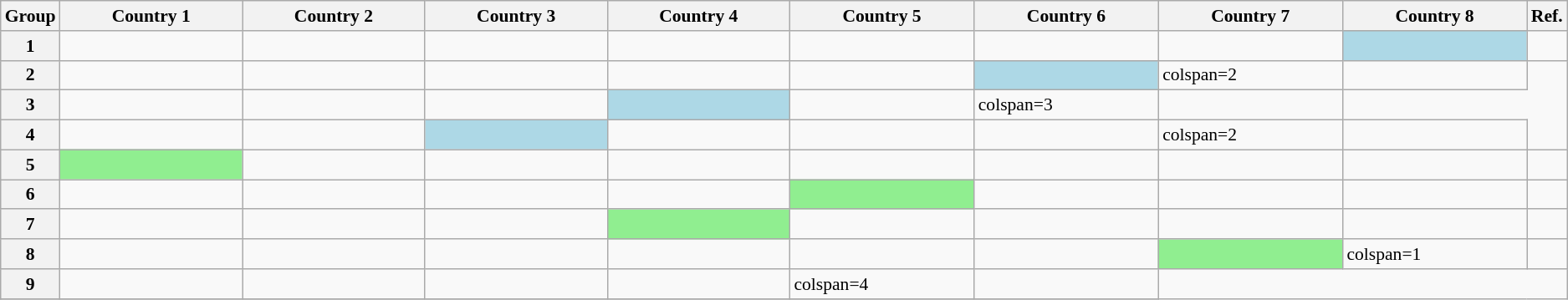<table class="wikitable sortable" style="font-size: 90%;">
<tr>
<th>Group</th>
<th width=160>Country 1</th>
<th width=160>Country 2</th>
<th width=160>Country 3</th>
<th width=160>Country 4</th>
<th width=160>Country 5</th>
<th width=160>Country 6</th>
<th width=160>Country 7</th>
<th width=160>Country 8</th>
<th>Ref.</th>
</tr>
<tr>
<th>1</th>
<td></td>
<td></td>
<td></td>
<td></td>
<td></td>
<td></td>
<td></td>
<td bgcolor="lightblue"><strong></strong></td>
<td></td>
</tr>
<tr>
<th>2</th>
<td></td>
<td></td>
<td></td>
<td></td>
<td></td>
<td bgcolor="lightblue"><strong></strong></td>
<td>colspan=2 </td>
<td></td>
</tr>
<tr>
<th>3</th>
<td></td>
<td></td>
<td></td>
<td bgcolor="lightblue"><strong></strong></td>
<td></td>
<td>colspan=3 </td>
<td></td>
</tr>
<tr>
<th>4</th>
<td></td>
<td></td>
<td bgcolor="lightblue"><strong></strong></td>
<td></td>
<td></td>
<td></td>
<td>colspan=2 </td>
<td></td>
</tr>
<tr>
<th>5</th>
<td bgcolor="lightgreen"><strong></strong></td>
<td></td>
<td></td>
<td></td>
<td></td>
<td></td>
<td></td>
<td></td>
<td></td>
</tr>
<tr>
<th>6</th>
<td></td>
<td></td>
<td></td>
<td></td>
<td bgcolor="lightgreen"><strong></strong></td>
<td></td>
<td></td>
<td></td>
<td></td>
</tr>
<tr>
<th>7</th>
<td></td>
<td></td>
<td></td>
<td bgcolor="lightgreen"><strong></strong></td>
<td></td>
<td></td>
<td></td>
<td></td>
<td></td>
</tr>
<tr>
<th>8</th>
<td></td>
<td></td>
<td></td>
<td></td>
<td></td>
<td></td>
<td bgcolor="lightgreen"><strong></strong></td>
<td>colspan=1 </td>
<td></td>
</tr>
<tr>
<th>9</th>
<td></td>
<td></td>
<td></td>
<td></td>
<td>colspan=4 </td>
<td></td>
</tr>
<tr>
</tr>
</table>
